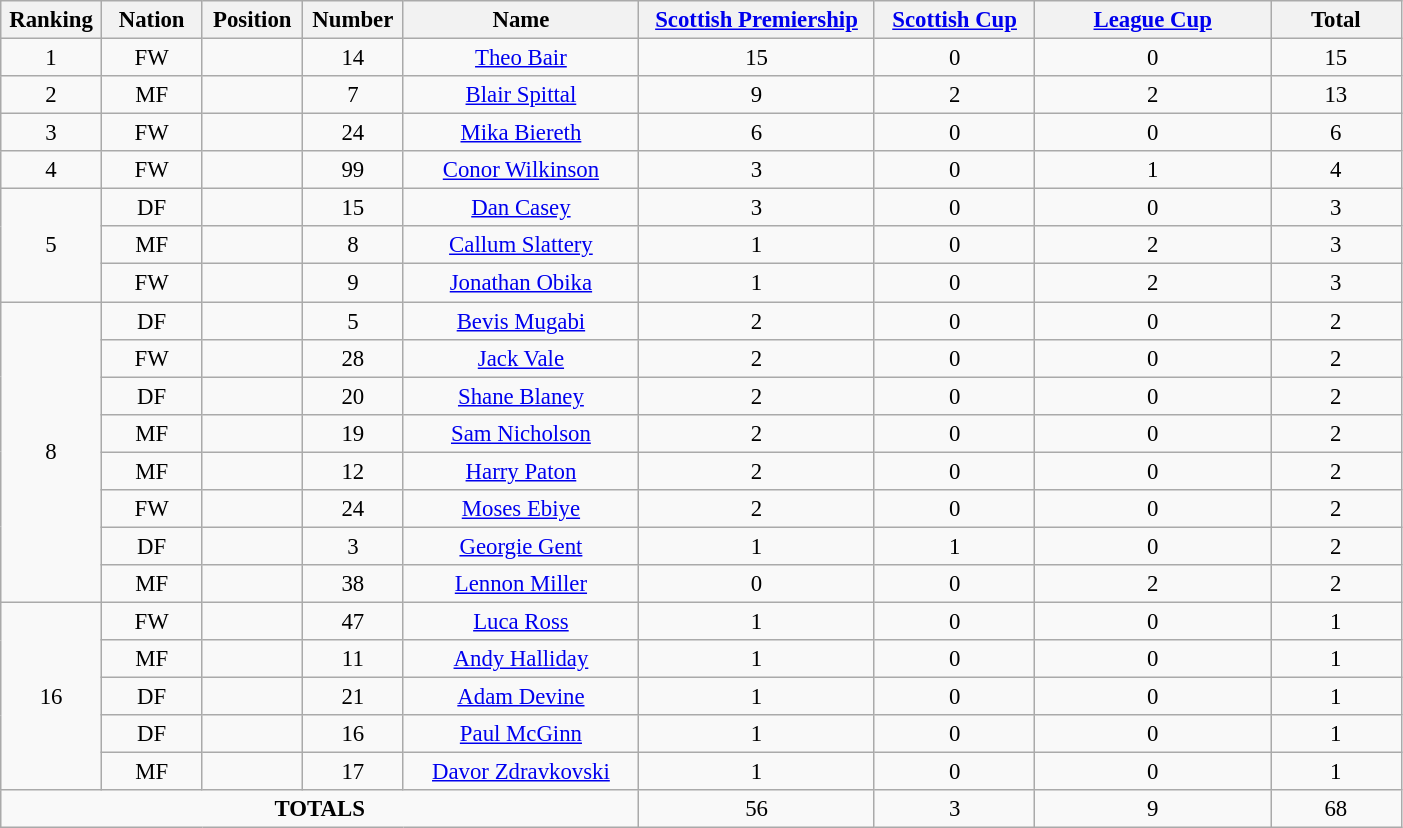<table class="wikitable" style="font-size: 95%; text-align: center;">
<tr>
<th width=60>Ranking</th>
<th width=60>Nation</th>
<th width=60>Position</th>
<th width=60>Number</th>
<th width=150>Name</th>
<th width=150><a href='#'>Scottish Premiership</a></th>
<th width=100><a href='#'>Scottish Cup</a></th>
<th width=150><a href='#'>League Cup</a></th>
<th width=80>Total</th>
</tr>
<tr>
<td>1</td>
<td>FW</td>
<td></td>
<td>14</td>
<td><a href='#'>Theo Bair</a></td>
<td>15</td>
<td>0</td>
<td>0</td>
<td>15</td>
</tr>
<tr>
<td>2</td>
<td>MF</td>
<td></td>
<td>7</td>
<td><a href='#'>Blair Spittal</a></td>
<td>9</td>
<td>2</td>
<td>2</td>
<td>13</td>
</tr>
<tr>
<td>3</td>
<td>FW</td>
<td></td>
<td>24</td>
<td><a href='#'>Mika Biereth</a></td>
<td>6</td>
<td>0</td>
<td>0</td>
<td>6</td>
</tr>
<tr>
<td>4</td>
<td>FW</td>
<td></td>
<td>99</td>
<td><a href='#'>Conor Wilkinson</a></td>
<td>3</td>
<td>0</td>
<td>1</td>
<td>4</td>
</tr>
<tr>
<td rowspan="3">5</td>
<td>DF</td>
<td></td>
<td>15</td>
<td><a href='#'>Dan Casey</a></td>
<td>3</td>
<td>0</td>
<td>0</td>
<td>3</td>
</tr>
<tr>
<td>MF</td>
<td></td>
<td>8</td>
<td><a href='#'>Callum Slattery</a></td>
<td>1</td>
<td>0</td>
<td>2</td>
<td>3</td>
</tr>
<tr>
<td>FW</td>
<td></td>
<td>9</td>
<td><a href='#'>Jonathan Obika</a></td>
<td>1</td>
<td>0</td>
<td>2</td>
<td>3</td>
</tr>
<tr>
<td rowspan="8">8</td>
<td>DF</td>
<td></td>
<td>5</td>
<td><a href='#'>Bevis Mugabi</a></td>
<td>2</td>
<td>0</td>
<td>0</td>
<td>2</td>
</tr>
<tr>
<td>FW</td>
<td></td>
<td>28</td>
<td><a href='#'>Jack Vale</a></td>
<td>2</td>
<td>0</td>
<td>0</td>
<td>2</td>
</tr>
<tr>
<td>DF</td>
<td></td>
<td>20</td>
<td><a href='#'>Shane Blaney</a></td>
<td>2</td>
<td>0</td>
<td>0</td>
<td>2</td>
</tr>
<tr>
<td>MF</td>
<td></td>
<td>19</td>
<td><a href='#'>Sam Nicholson</a></td>
<td>2</td>
<td>0</td>
<td>0</td>
<td>2</td>
</tr>
<tr>
<td>MF</td>
<td></td>
<td>12</td>
<td><a href='#'>Harry Paton</a></td>
<td>2</td>
<td>0</td>
<td>0</td>
<td>2</td>
</tr>
<tr>
<td>FW</td>
<td></td>
<td>24</td>
<td><a href='#'>Moses Ebiye</a></td>
<td>2</td>
<td>0</td>
<td>0</td>
<td>2</td>
</tr>
<tr>
<td>DF</td>
<td></td>
<td>3</td>
<td><a href='#'>Georgie Gent</a></td>
<td>1</td>
<td>1</td>
<td>0</td>
<td>2</td>
</tr>
<tr>
<td>MF</td>
<td></td>
<td>38</td>
<td><a href='#'>Lennon Miller</a></td>
<td>0</td>
<td>0</td>
<td>2</td>
<td>2</td>
</tr>
<tr>
<td rowspan="5">16</td>
<td>FW</td>
<td></td>
<td>47</td>
<td><a href='#'>Luca Ross</a></td>
<td>1</td>
<td>0</td>
<td>0</td>
<td>1</td>
</tr>
<tr>
<td>MF</td>
<td></td>
<td>11</td>
<td><a href='#'>Andy Halliday</a></td>
<td>1</td>
<td>0</td>
<td>0</td>
<td>1</td>
</tr>
<tr>
<td>DF</td>
<td></td>
<td>21</td>
<td><a href='#'>Adam Devine</a></td>
<td>1</td>
<td>0</td>
<td>0</td>
<td>1</td>
</tr>
<tr>
<td>DF</td>
<td></td>
<td>16</td>
<td><a href='#'>Paul McGinn</a></td>
<td>1</td>
<td>0</td>
<td>0</td>
<td>1</td>
</tr>
<tr>
<td>MF</td>
<td></td>
<td>17</td>
<td><a href='#'>Davor Zdravkovski</a></td>
<td>1</td>
<td>0</td>
<td>0</td>
<td>1</td>
</tr>
<tr>
<td colspan="5"><strong>TOTALS</strong></td>
<td>56</td>
<td>3</td>
<td>9</td>
<td>68</td>
</tr>
</table>
